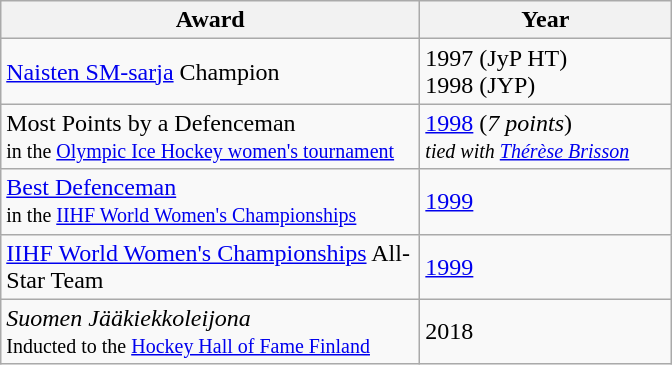<table class="wikitable">
<tr>
<th scope="col" style="width:17em">Award</th>
<th scope="col" style="width:10em">Year</th>
</tr>
<tr>
<td><a href='#'>Naisten SM-sarja</a> Champion</td>
<td>1997 (JyP HT)<br>1998 (JYP)</td>
</tr>
<tr>
<td>Most Points by a Defenceman<br><small>in the <a href='#'>Olympic Ice Hockey women's tournament</a></small></td>
<td><a href='#'>1998</a> (<em>7 points</em>)<br><em><small>tied with <a href='#'>Thérèse Brisson</a></small></em></td>
</tr>
<tr>
<td><a href='#'>Best Defenceman</a><br><small>in the <a href='#'>IIHF World Women's Championships</a></small></td>
<td><a href='#'>1999</a></td>
</tr>
<tr>
<td><a href='#'>IIHF World Women's Championships</a> All-Star Team</td>
<td><a href='#'>1999</a></td>
</tr>
<tr>
<td><em>Suomen Jääkiekkoleijona</em><br><small>Inducted to the <a href='#'>Hockey Hall of Fame Finland</a></small></td>
<td>2018</td>
</tr>
</table>
